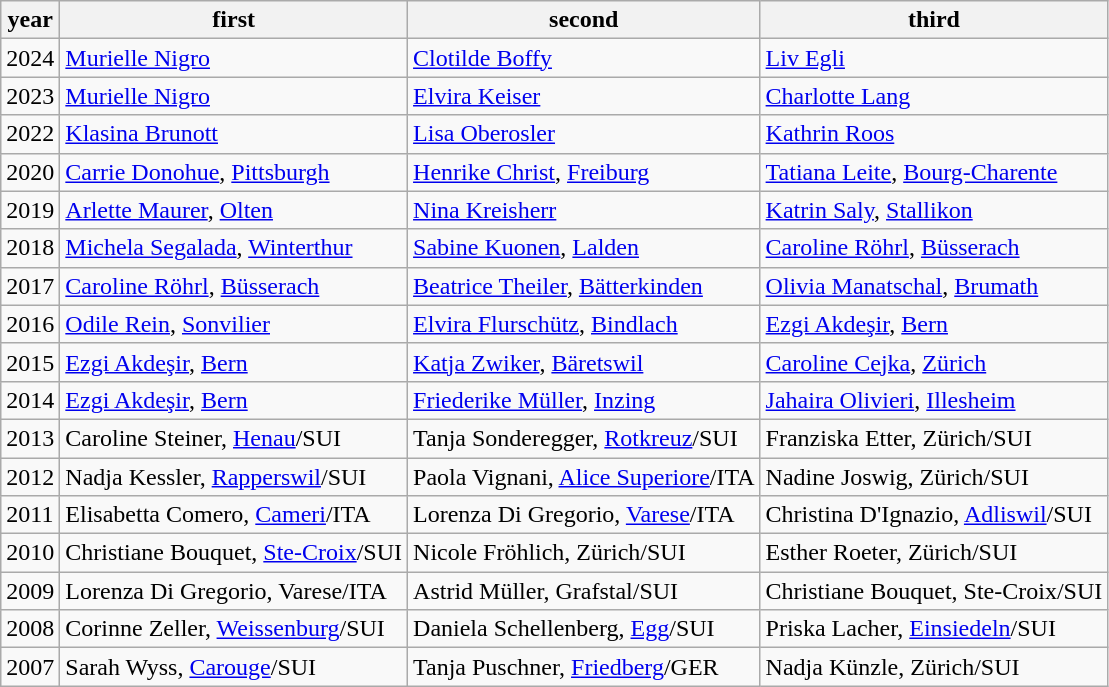<table class=wikitable>
<tr>
<th>year</th>
<th>first</th>
<th>second</th>
<th>third</th>
</tr>
<tr>
<td>2024</td>
<td> <a href='#'>Murielle Nigro</a></td>
<td> <a href='#'>Clotilde Boffy</a></td>
<td> <a href='#'>Liv Egli</a></td>
</tr>
<tr>
<td>2023</td>
<td> <a href='#'>Murielle Nigro</a></td>
<td> <a href='#'>Elvira Keiser</a></td>
<td> <a href='#'>Charlotte Lang</a></td>
</tr>
<tr>
<td>2022</td>
<td> <a href='#'>Klasina Brunott</a></td>
<td> <a href='#'>Lisa Oberosler</a></td>
<td> <a href='#'>Kathrin Roos</a></td>
</tr>
<tr>
<td>2020</td>
<td> <a href='#'>Carrie Donohue</a>, <a href='#'>Pittsburgh</a></td>
<td> <a href='#'>Henrike Christ</a>, <a href='#'>Freiburg</a></td>
<td> <a href='#'>Tatiana Leite</a>, <a href='#'>Bourg-Charente</a></td>
</tr>
<tr>
<td>2019</td>
<td> <a href='#'>Arlette Maurer</a>, <a href='#'>Olten</a></td>
<td> <a href='#'>Nina Kreisherr</a></td>
<td> <a href='#'>Katrin Saly</a>, <a href='#'>Stallikon</a></td>
</tr>
<tr>
<td>2018</td>
<td> <a href='#'>Michela Segalada</a>, <a href='#'>Winterthur</a></td>
<td> <a href='#'>Sabine Kuonen</a>, <a href='#'>Lalden</a></td>
<td> <a href='#'>Caroline Röhrl</a>, <a href='#'>Büsserach</a></td>
</tr>
<tr>
<td>2017</td>
<td> <a href='#'>Caroline Röhrl</a>, <a href='#'>Büsserach</a></td>
<td> <a href='#'>Beatrice Theiler</a>, <a href='#'>Bätterkinden</a></td>
<td> <a href='#'>Olivia Manatschal</a>, <a href='#'>Brumath</a></td>
</tr>
<tr>
<td>2016</td>
<td> <a href='#'>Odile Rein</a>, <a href='#'>Sonvilier</a></td>
<td> <a href='#'>Elvira Flurschütz</a>, <a href='#'>Bindlach</a></td>
<td> <a href='#'>Ezgi Akdeşir</a>, <a href='#'>Bern</a></td>
</tr>
<tr>
<td>2015</td>
<td> <a href='#'>Ezgi Akdeşir</a>, <a href='#'>Bern</a></td>
<td> <a href='#'>Katja Zwiker</a>, <a href='#'>Bäretswil</a></td>
<td> <a href='#'>Caroline Cejka</a>, <a href='#'>Zürich</a></td>
</tr>
<tr>
<td>2014</td>
<td> <a href='#'>Ezgi Akdeşir</a>, <a href='#'>Bern</a></td>
<td> <a href='#'>Friederike Müller</a>, <a href='#'>Inzing</a></td>
<td> <a href='#'>Jahaira Olivieri</a>, <a href='#'>Illesheim</a></td>
</tr>
<tr>
<td>2013</td>
<td>Caroline Steiner, <a href='#'>Henau</a>/SUI</td>
<td>Tanja Sonderegger, <a href='#'>Rotkreuz</a>/SUI</td>
<td>Franziska Etter, Zürich/SUI</td>
</tr>
<tr>
<td>2012</td>
<td>Nadja Kessler, <a href='#'>Rapperswil</a>/SUI</td>
<td>Paola Vignani, <a href='#'>Alice Superiore</a>/ITA</td>
<td>Nadine Joswig, Zürich/SUI</td>
</tr>
<tr>
<td>2011</td>
<td>Elisabetta Comero, <a href='#'>Cameri</a>/ITA</td>
<td>Lorenza Di Gregorio, <a href='#'>Varese</a>/ITA</td>
<td>Christina D'Ignazio, <a href='#'>Adliswil</a>/SUI</td>
</tr>
<tr>
<td>2010</td>
<td>Christiane Bouquet, <a href='#'>Ste-Croix</a>/SUI</td>
<td>Nicole Fröhlich, Zürich/SUI</td>
<td>Esther Roeter, Zürich/SUI</td>
</tr>
<tr>
<td>2009</td>
<td>Lorenza Di Gregorio, Varese/ITA</td>
<td>Astrid Müller, Grafstal/SUI</td>
<td>Christiane Bouquet, Ste-Croix/SUI</td>
</tr>
<tr>
<td>2008</td>
<td>Corinne Zeller, <a href='#'>Weissenburg</a>/SUI</td>
<td>Daniela Schellenberg, <a href='#'>Egg</a>/SUI</td>
<td>Priska Lacher, <a href='#'>Einsiedeln</a>/SUI</td>
</tr>
<tr>
<td>2007</td>
<td>Sarah Wyss, <a href='#'>Carouge</a>/SUI</td>
<td>Tanja Puschner, <a href='#'>Friedberg</a>/GER</td>
<td>Nadja Künzle, Zürich/SUI</td>
</tr>
</table>
